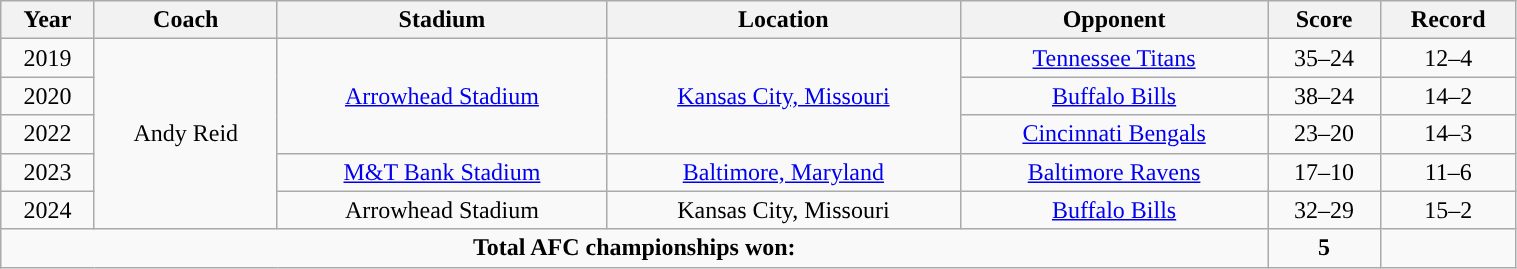<table class="wikitable" style="width:80%;text-align:center">
<tr>
<th>Year</th>
<th>Coach</th>
<th>Stadium</th>
<th>Location</th>
<th>Opponent</th>
<th>Score</th>
<th>Record</th>
</tr>
<tr>
<td>2019</td>
<td rowspan="5">Andy Reid</td>
<td rowspan="3"><a href='#'>Arrowhead Stadium</a></td>
<td rowspan="3"><a href='#'>Kansas City, Missouri</a></td>
<td><a href='#'>Tennessee Titans</a></td>
<td>35–24</td>
<td>12–4</td>
</tr>
<tr>
<td>2020</td>
<td><a href='#'>Buffalo Bills</a></td>
<td>38–24</td>
<td>14–2</td>
</tr>
<tr>
<td>2022</td>
<td><a href='#'>Cincinnati Bengals</a></td>
<td>23–20</td>
<td>14–3</td>
</tr>
<tr>
<td>2023</td>
<td><a href='#'>M&T Bank Stadium</a></td>
<td><a href='#'>Baltimore, Maryland</a></td>
<td><a href='#'>Baltimore Ravens</a></td>
<td>17–10</td>
<td>11–6</td>
</tr>
<tr>
<td>2024</td>
<td>Arrowhead Stadium</td>
<td>Kansas City, Missouri</td>
<td><a href='#'>Buffalo Bills</a></td>
<td>32–29</td>
<td>15–2</td>
</tr>
<tr>
<td colspan="5"><strong>Total AFC championships won:</strong></td>
<td><strong>5</strong></td>
</tr>
</table>
